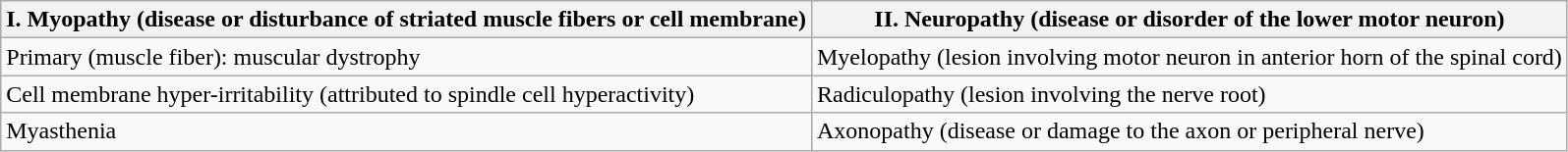<table class="wikitable">
<tr>
<th><strong> I. Myopathy (disease or disturbance of striated muscle fibers or cell membrane)</strong></th>
<th><strong> II. Neuropathy (disease or disorder of the lower motor neuron)</strong></th>
</tr>
<tr>
<td>Primary (muscle fiber): muscular dystrophy<br></td>
<td>Myelopathy (lesion involving motor neuron in anterior horn of the spinal cord)<br></td>
</tr>
<tr>
<td>Cell membrane hyper-irritability (attributed to spindle cell hyperactivity)<br></td>
<td>Radiculopathy (lesion involving the nerve root)<br></td>
</tr>
<tr>
<td>Myasthenia<br></td>
<td>Axonopathy (disease or damage to the axon or peripheral nerve)<br></td>
</tr>
</table>
